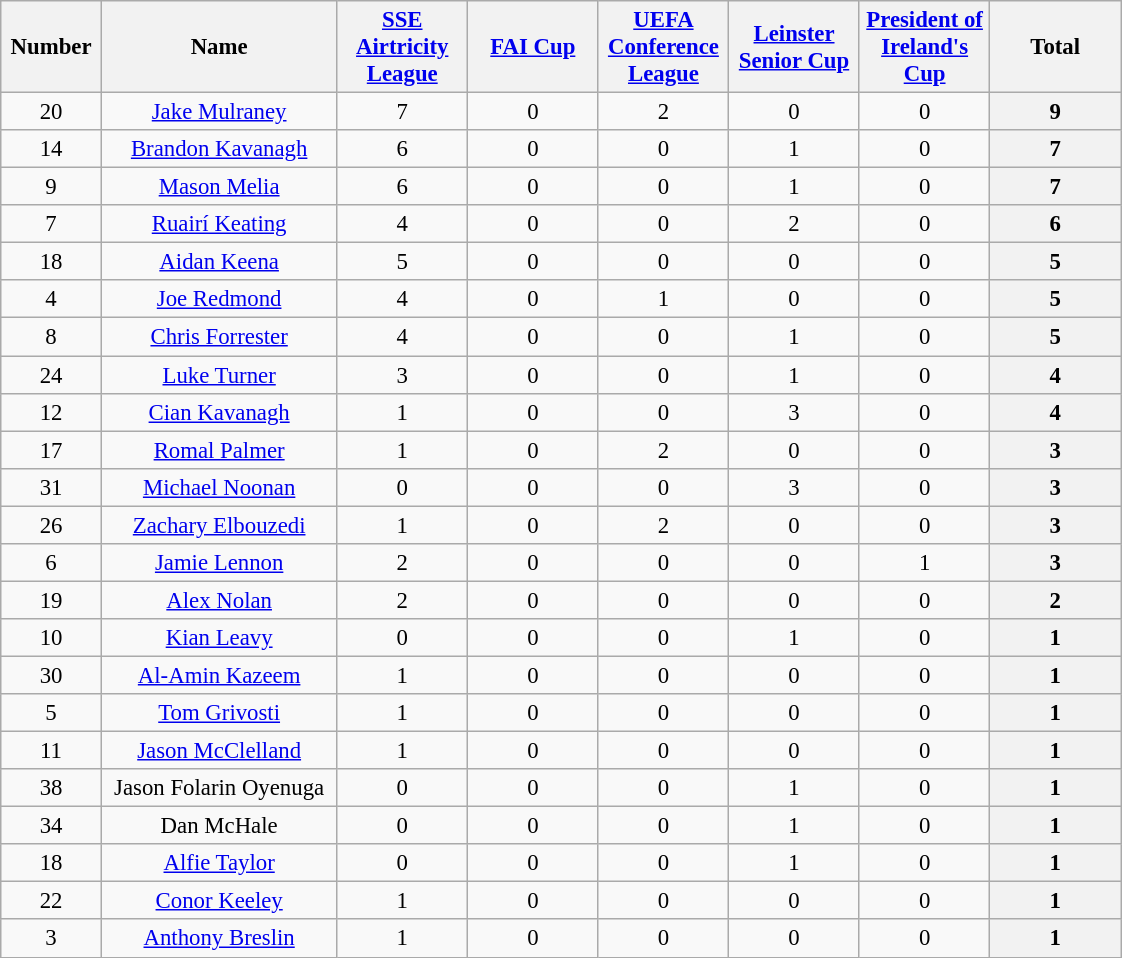<table class="wikitable" style="font-size: 95%; text-align: center;">
<tr>
<th width=60>Number</th>
<th width=150>Name</th>
<th width=80><a href='#'>SSE Airtricity League</a></th>
<th width=80><a href='#'>FAI Cup</a></th>
<th width=80><a href='#'>UEFA Conference League</a></th>
<th width=80><a href='#'>Leinster Senior Cup</a></th>
<th width=80><a href='#'>President of Ireland's Cup</a></th>
<th width=80>Total</th>
</tr>
<tr>
<td>20</td>
<td><a href='#'>Jake Mulraney</a></td>
<td>7 </td>
<td>0 </td>
<td>2 </td>
<td>0 </td>
<td>0 </td>
<th>9 </th>
</tr>
<tr>
<td>14</td>
<td><a href='#'>Brandon Kavanagh</a></td>
<td>6 </td>
<td>0 </td>
<td>0 </td>
<td>1 </td>
<td>0 </td>
<th>7 </th>
</tr>
<tr>
<td>9</td>
<td><a href='#'>Mason Melia</a></td>
<td>6 </td>
<td>0 </td>
<td>0 </td>
<td>1 </td>
<td>0 </td>
<th>7 </th>
</tr>
<tr>
<td>7</td>
<td><a href='#'>Ruairí Keating</a></td>
<td>4 </td>
<td>0 </td>
<td>0 </td>
<td>2 </td>
<td>0 </td>
<th>6 </th>
</tr>
<tr>
<td>18</td>
<td><a href='#'>Aidan Keena</a></td>
<td>5 </td>
<td>0 </td>
<td>0 </td>
<td>0 </td>
<td>0 </td>
<th>5 </th>
</tr>
<tr>
<td>4</td>
<td><a href='#'>Joe Redmond</a></td>
<td>4 </td>
<td>0 </td>
<td>1 </td>
<td>0 </td>
<td>0 </td>
<th>5 </th>
</tr>
<tr>
<td>8</td>
<td><a href='#'>Chris Forrester</a></td>
<td>4 </td>
<td>0 </td>
<td>0 </td>
<td>1 </td>
<td>0 </td>
<th>5 </th>
</tr>
<tr>
<td>24</td>
<td><a href='#'>Luke Turner</a></td>
<td>3 </td>
<td>0 </td>
<td>0 </td>
<td>1 </td>
<td>0 </td>
<th>4 </th>
</tr>
<tr>
<td>12</td>
<td><a href='#'>Cian Kavanagh</a></td>
<td>1 </td>
<td>0 </td>
<td>0 </td>
<td>3 </td>
<td>0 </td>
<th>4 </th>
</tr>
<tr>
<td>17</td>
<td><a href='#'>Romal Palmer</a></td>
<td>1 </td>
<td>0 </td>
<td>2 </td>
<td>0 </td>
<td>0 </td>
<th>3 </th>
</tr>
<tr>
<td>31</td>
<td><a href='#'>Michael Noonan</a></td>
<td>0 </td>
<td>0 </td>
<td>0 </td>
<td>3 </td>
<td>0 </td>
<th>3 </th>
</tr>
<tr>
<td>26</td>
<td><a href='#'>Zachary Elbouzedi</a></td>
<td>1 </td>
<td>0 </td>
<td>2 </td>
<td>0 </td>
<td>0 </td>
<th>3 </th>
</tr>
<tr>
<td>6</td>
<td><a href='#'>Jamie Lennon</a></td>
<td>2 </td>
<td>0 </td>
<td>0 </td>
<td>0 </td>
<td>1 </td>
<th>3 </th>
</tr>
<tr>
<td>19</td>
<td><a href='#'>Alex Nolan</a></td>
<td>2 </td>
<td>0 </td>
<td>0 </td>
<td>0 </td>
<td>0 </td>
<th>2 </th>
</tr>
<tr>
<td>10</td>
<td><a href='#'>Kian Leavy</a></td>
<td>0 </td>
<td>0 </td>
<td>0 </td>
<td>1 </td>
<td>0 </td>
<th>1 </th>
</tr>
<tr>
<td>30</td>
<td><a href='#'>Al-Amin Kazeem</a></td>
<td>1 </td>
<td>0 </td>
<td>0 </td>
<td>0 </td>
<td>0 </td>
<th>1 </th>
</tr>
<tr>
<td>5</td>
<td><a href='#'>Tom Grivosti</a></td>
<td>1 </td>
<td>0 </td>
<td>0 </td>
<td>0 </td>
<td>0 </td>
<th>1 </th>
</tr>
<tr>
<td>11</td>
<td><a href='#'>Jason McClelland</a></td>
<td>1 </td>
<td>0 </td>
<td>0 </td>
<td>0 </td>
<td>0 </td>
<th>1 </th>
</tr>
<tr>
<td>38</td>
<td>Jason Folarin Oyenuga</td>
<td>0 </td>
<td>0 </td>
<td>0 </td>
<td>1 </td>
<td>0 </td>
<th>1 </th>
</tr>
<tr>
<td>34</td>
<td>Dan McHale</td>
<td>0 </td>
<td>0 </td>
<td>0 </td>
<td>1 </td>
<td>0 </td>
<th>1 </th>
</tr>
<tr>
<td>18</td>
<td><a href='#'>Alfie Taylor</a></td>
<td>0 </td>
<td>0 </td>
<td>0 </td>
<td>1 </td>
<td>0 </td>
<th>1 </th>
</tr>
<tr>
<td>22</td>
<td><a href='#'>Conor Keeley</a></td>
<td>1 </td>
<td>0 </td>
<td>0 </td>
<td>0 </td>
<td>0 </td>
<th>1 </th>
</tr>
<tr>
<td>3</td>
<td><a href='#'>Anthony Breslin</a></td>
<td>1 </td>
<td>0 </td>
<td>0 </td>
<td>0 </td>
<td>0 </td>
<th>1 </th>
</tr>
</table>
